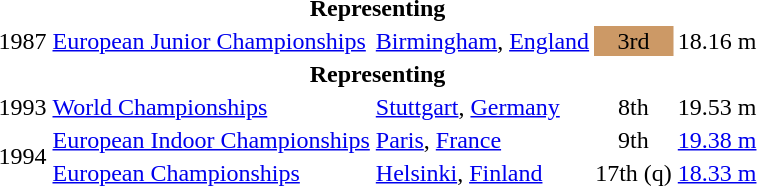<table>
<tr>
<th colspan="6">Representing </th>
</tr>
<tr>
<td>1987</td>
<td><a href='#'>European Junior Championships</a></td>
<td><a href='#'>Birmingham</a>, <a href='#'>England</a></td>
<td bgcolor="cc9966" align="center">3rd</td>
<td>18.16 m </td>
</tr>
<tr>
<th colspan="6">Representing </th>
</tr>
<tr>
<td>1993</td>
<td><a href='#'>World Championships</a></td>
<td><a href='#'>Stuttgart</a>, <a href='#'>Germany</a></td>
<td align="center">8th</td>
<td>19.53 m</td>
</tr>
<tr>
<td rowspan=2>1994</td>
<td><a href='#'>European Indoor Championships</a></td>
<td><a href='#'>Paris</a>, <a href='#'>France</a></td>
<td align="center">9th</td>
<td><a href='#'>19.38 m</a></td>
</tr>
<tr>
<td><a href='#'>European Championships</a></td>
<td><a href='#'>Helsinki</a>, <a href='#'>Finland</a></td>
<td>17th (q)</td>
<td><a href='#'>18.33 m</a></td>
</tr>
</table>
